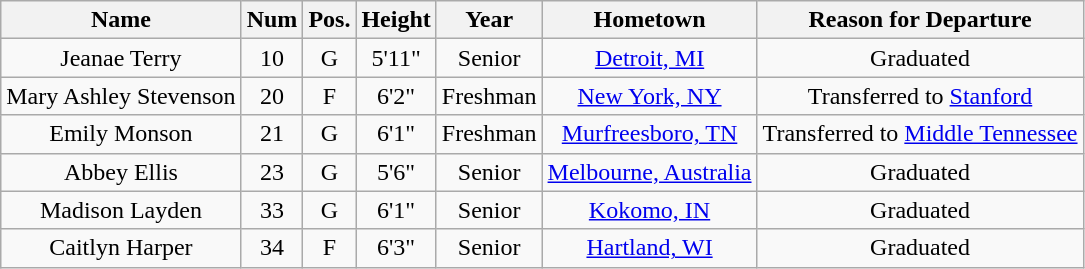<table class="wikitable sortable sortable" style="text-align: center">
<tr align=center>
<th style=>Name</th>
<th style=>Num</th>
<th style=>Pos.</th>
<th style=>Height</th>
<th style=>Year</th>
<th style=>Hometown</th>
<th style=>Reason for Departure</th>
</tr>
<tr>
<td>Jeanae Terry</td>
<td>10</td>
<td>G</td>
<td>5'11"</td>
<td>Senior</td>
<td><a href='#'>Detroit, MI</a></td>
<td>Graduated</td>
</tr>
<tr>
<td>Mary Ashley Stevenson</td>
<td>20</td>
<td>F</td>
<td>6'2"</td>
<td>Freshman</td>
<td><a href='#'>New York, NY</a></td>
<td>Transferred to <a href='#'>Stanford</a></td>
</tr>
<tr>
<td>Emily Monson</td>
<td>21</td>
<td>G</td>
<td>6'1"</td>
<td>Freshman</td>
<td><a href='#'>Murfreesboro, TN</a></td>
<td>Transferred to <a href='#'>Middle Tennessee</a></td>
</tr>
<tr>
<td>Abbey Ellis</td>
<td>23</td>
<td>G</td>
<td>5'6"</td>
<td>Senior</td>
<td><a href='#'>Melbourne, Australia</a></td>
<td>Graduated</td>
</tr>
<tr>
<td>Madison Layden</td>
<td>33</td>
<td>G</td>
<td>6'1"</td>
<td>Senior</td>
<td><a href='#'>Kokomo, IN</a></td>
<td>Graduated</td>
</tr>
<tr>
<td>Caitlyn Harper</td>
<td>34</td>
<td>F</td>
<td>6'3"</td>
<td>Senior</td>
<td><a href='#'>Hartland, WI</a></td>
<td>Graduated</td>
</tr>
</table>
